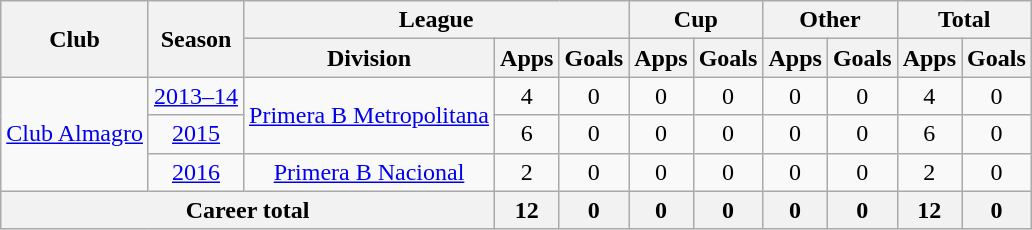<table class="wikitable" style="text-align: center">
<tr>
<th rowspan="2">Club</th>
<th rowspan="2">Season</th>
<th colspan="3">League</th>
<th colspan="2">Cup</th>
<th colspan="2">Other</th>
<th colspan="2">Total</th>
</tr>
<tr>
<th>Division</th>
<th>Apps</th>
<th>Goals</th>
<th>Apps</th>
<th>Goals</th>
<th>Apps</th>
<th>Goals</th>
<th>Apps</th>
<th>Goals</th>
</tr>
<tr>
<td rowspan="3"><a href='#'>Club Almagro</a></td>
<td><a href='#'>2013–14</a></td>
<td rowspan="2"><a href='#'>Primera B Metropolitana</a></td>
<td>4</td>
<td>0</td>
<td>0</td>
<td>0</td>
<td>0</td>
<td>0</td>
<td>4</td>
<td>0</td>
</tr>
<tr>
<td><a href='#'>2015</a></td>
<td>6</td>
<td>0</td>
<td>0</td>
<td>0</td>
<td>0</td>
<td>0</td>
<td>6</td>
<td>0</td>
</tr>
<tr>
<td><a href='#'>2016</a></td>
<td><a href='#'>Primera B Nacional</a></td>
<td>2</td>
<td>0</td>
<td>0</td>
<td>0</td>
<td>0</td>
<td>0</td>
<td>2</td>
<td>0</td>
</tr>
<tr>
<th colspan=3>Career total</th>
<th>12</th>
<th>0</th>
<th>0</th>
<th>0</th>
<th>0</th>
<th>0</th>
<th>12</th>
<th>0</th>
</tr>
</table>
